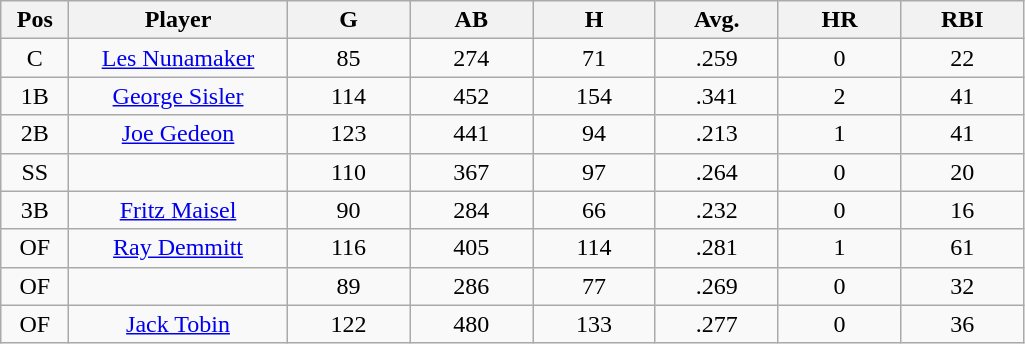<table class="wikitable sortable">
<tr>
<th bgcolor="#DDDDFF" width="5%">Pos</th>
<th bgcolor="#DDDDFF" width="16%">Player</th>
<th bgcolor="#DDDDFF" width="9%">G</th>
<th bgcolor="#DDDDFF" width="9%">AB</th>
<th bgcolor="#DDDDFF" width="9%">H</th>
<th bgcolor="#DDDDFF" width="9%">Avg.</th>
<th bgcolor="#DDDDFF" width="9%">HR</th>
<th bgcolor="#DDDDFF" width="9%">RBI</th>
</tr>
<tr align="center">
<td>C</td>
<td><a href='#'>Les Nunamaker</a></td>
<td>85</td>
<td>274</td>
<td>71</td>
<td>.259</td>
<td>0</td>
<td>22</td>
</tr>
<tr align=center>
<td>1B</td>
<td><a href='#'>George Sisler</a></td>
<td>114</td>
<td>452</td>
<td>154</td>
<td>.341</td>
<td>2</td>
<td>41</td>
</tr>
<tr align=center>
<td>2B</td>
<td><a href='#'>Joe Gedeon</a></td>
<td>123</td>
<td>441</td>
<td>94</td>
<td>.213</td>
<td>1</td>
<td>41</td>
</tr>
<tr align=center>
<td>SS</td>
<td></td>
<td>110</td>
<td>367</td>
<td>97</td>
<td>.264</td>
<td>0</td>
<td>20</td>
</tr>
<tr align="center">
<td>3B</td>
<td><a href='#'>Fritz Maisel</a></td>
<td>90</td>
<td>284</td>
<td>66</td>
<td>.232</td>
<td>0</td>
<td>16</td>
</tr>
<tr align=center>
<td>OF</td>
<td><a href='#'>Ray Demmitt</a></td>
<td>116</td>
<td>405</td>
<td>114</td>
<td>.281</td>
<td>1</td>
<td>61</td>
</tr>
<tr align=center>
<td>OF</td>
<td></td>
<td>89</td>
<td>286</td>
<td>77</td>
<td>.269</td>
<td>0</td>
<td>32</td>
</tr>
<tr align="center">
<td>OF</td>
<td><a href='#'>Jack Tobin</a></td>
<td>122</td>
<td>480</td>
<td>133</td>
<td>.277</td>
<td>0</td>
<td>36</td>
</tr>
</table>
